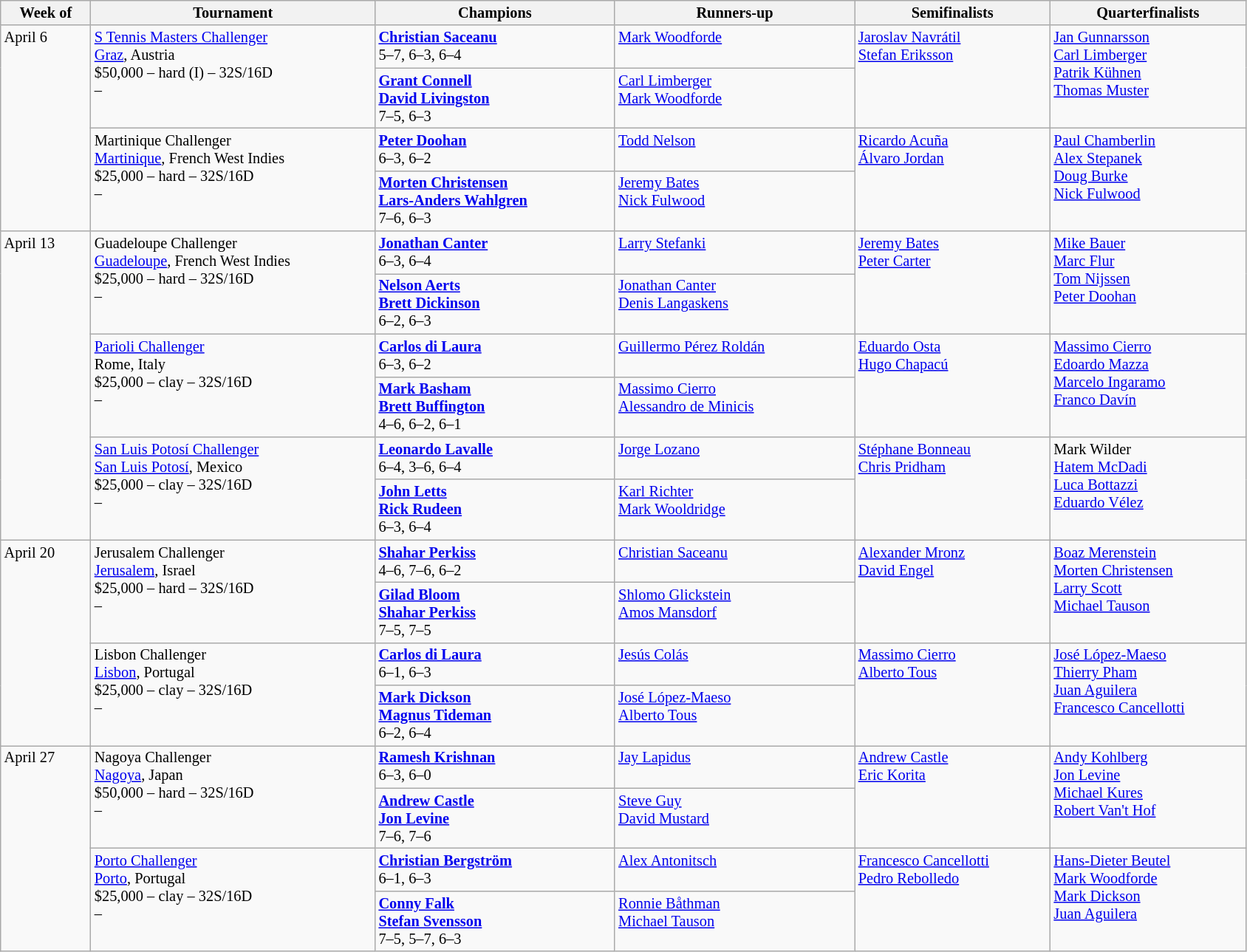<table class="wikitable" style="font-size:85%;">
<tr>
<th width="75">Week of</th>
<th width="250">Tournament</th>
<th width="210">Champions</th>
<th width="210">Runners-up</th>
<th width="170">Semifinalists</th>
<th width="170">Quarterfinalists</th>
</tr>
<tr valign="top">
<td rowspan="4">April 6</td>
<td rowspan="2"><a href='#'>S Tennis Masters Challenger</a><br> <a href='#'>Graz</a>, Austria<br>$50,000 – hard (I) – 32S/16D<br>  – </td>
<td> <strong><a href='#'>Christian Saceanu</a></strong> <br>5–7, 6–3, 6–4</td>
<td> <a href='#'>Mark Woodforde</a></td>
<td rowspan="2"> <a href='#'>Jaroslav Navrátil</a> <br>  <a href='#'>Stefan Eriksson</a></td>
<td rowspan="2"> <a href='#'>Jan Gunnarsson</a> <br> <a href='#'>Carl Limberger</a> <br> <a href='#'>Patrik Kühnen</a> <br>  <a href='#'>Thomas Muster</a></td>
</tr>
<tr valign="top">
<td> <strong><a href='#'>Grant Connell</a></strong> <br> <strong><a href='#'>David Livingston</a></strong><br>7–5, 6–3</td>
<td> <a href='#'>Carl Limberger</a><br>  <a href='#'>Mark Woodforde</a></td>
</tr>
<tr valign="top">
<td rowspan="2">Martinique Challenger<br> <a href='#'>Martinique</a>, French West Indies<br>$25,000 – hard – 32S/16D<br>  – </td>
<td> <strong><a href='#'>Peter Doohan</a></strong> <br>6–3, 6–2</td>
<td> <a href='#'>Todd Nelson</a></td>
<td rowspan="2"> <a href='#'>Ricardo Acuña</a> <br>  <a href='#'>Álvaro Jordan</a></td>
<td rowspan="2"> <a href='#'>Paul Chamberlin</a> <br> <a href='#'>Alex Stepanek</a> <br> <a href='#'>Doug Burke</a> <br>  <a href='#'>Nick Fulwood</a></td>
</tr>
<tr valign="top">
<td> <strong><a href='#'>Morten Christensen</a></strong> <br> <strong><a href='#'>Lars-Anders Wahlgren</a></strong><br>7–6, 6–3</td>
<td> <a href='#'>Jeremy Bates</a> <br>  <a href='#'>Nick Fulwood</a></td>
</tr>
<tr valign="top">
<td rowspan="6">April 13</td>
<td rowspan="2">Guadeloupe Challenger<br> <a href='#'>Guadeloupe</a>, French West Indies<br>$25,000 – hard – 32S/16D<br>  – </td>
<td> <strong><a href='#'>Jonathan Canter</a></strong> <br>6–3, 6–4</td>
<td> <a href='#'>Larry Stefanki</a></td>
<td rowspan="2"> <a href='#'>Jeremy Bates</a> <br>  <a href='#'>Peter Carter</a></td>
<td rowspan="2"> <a href='#'>Mike Bauer</a> <br> <a href='#'>Marc Flur</a> <br> <a href='#'>Tom Nijssen</a> <br>  <a href='#'>Peter Doohan</a></td>
</tr>
<tr valign="top">
<td> <strong><a href='#'>Nelson Aerts</a></strong> <br> <strong><a href='#'>Brett Dickinson</a></strong><br>6–2, 6–3</td>
<td> <a href='#'>Jonathan Canter</a> <br>  <a href='#'>Denis Langaskens</a></td>
</tr>
<tr valign="top">
<td rowspan="2"><a href='#'>Parioli Challenger</a><br> Rome, Italy<br>$25,000 – clay – 32S/16D<br>  – </td>
<td> <strong><a href='#'>Carlos di Laura</a></strong> <br>6–3, 6–2</td>
<td> <a href='#'>Guillermo Pérez Roldán</a></td>
<td rowspan="2"> <a href='#'>Eduardo Osta</a> <br>  <a href='#'>Hugo Chapacú</a></td>
<td rowspan="2"> <a href='#'>Massimo Cierro</a> <br> <a href='#'>Edoardo Mazza</a> <br> <a href='#'>Marcelo Ingaramo</a> <br>  <a href='#'>Franco Davín</a></td>
</tr>
<tr valign="top">
<td> <strong><a href='#'>Mark Basham</a></strong> <br> <strong><a href='#'>Brett Buffington</a></strong><br>4–6, 6–2, 6–1</td>
<td> <a href='#'>Massimo Cierro</a> <br>  <a href='#'>Alessandro de Minicis</a></td>
</tr>
<tr valign="top">
<td rowspan="2"><a href='#'>San Luis Potosí Challenger</a><br> <a href='#'>San Luis Potosí</a>, Mexico<br>$25,000 – clay – 32S/16D<br>  – </td>
<td> <strong><a href='#'>Leonardo Lavalle</a></strong> <br>6–4, 3–6, 6–4</td>
<td> <a href='#'>Jorge Lozano</a></td>
<td rowspan="2"> <a href='#'>Stéphane Bonneau</a> <br>  <a href='#'>Chris Pridham</a></td>
<td rowspan="2"> Mark Wilder <br> <a href='#'>Hatem McDadi</a> <br> <a href='#'>Luca Bottazzi</a> <br>  <a href='#'>Eduardo Vélez</a></td>
</tr>
<tr valign="top">
<td> <strong><a href='#'>John Letts</a></strong> <br> <strong><a href='#'>Rick Rudeen</a></strong><br>6–3, 6–4</td>
<td> <a href='#'>Karl Richter</a><br>  <a href='#'>Mark Wooldridge</a></td>
</tr>
<tr valign="top">
<td rowspan="4">April 20</td>
<td rowspan="2">Jerusalem Challenger<br> <a href='#'>Jerusalem</a>, Israel<br>$25,000 – hard – 32S/16D<br>  – </td>
<td> <strong><a href='#'>Shahar Perkiss</a></strong> <br>4–6, 7–6, 6–2</td>
<td> <a href='#'>Christian Saceanu</a></td>
<td rowspan="2"> <a href='#'>Alexander Mronz</a> <br>  <a href='#'>David Engel</a></td>
<td rowspan="2"> <a href='#'>Boaz Merenstein</a> <br> <a href='#'>Morten Christensen</a> <br> <a href='#'>Larry Scott</a> <br>  <a href='#'>Michael Tauson</a></td>
</tr>
<tr valign="top">
<td> <strong><a href='#'>Gilad Bloom</a></strong> <br> <strong><a href='#'>Shahar Perkiss</a></strong><br>7–5, 7–5</td>
<td> <a href='#'>Shlomo Glickstein</a><br>  <a href='#'>Amos Mansdorf</a></td>
</tr>
<tr valign="top">
<td rowspan="2">Lisbon Challenger<br> <a href='#'>Lisbon</a>, Portugal<br>$25,000 – clay – 32S/16D<br>  – </td>
<td> <strong><a href='#'>Carlos di Laura</a></strong> <br>6–1, 6–3</td>
<td> <a href='#'>Jesús Colás</a></td>
<td rowspan="2"> <a href='#'>Massimo Cierro</a> <br>  <a href='#'>Alberto Tous</a></td>
<td rowspan="2"> <a href='#'>José López-Maeso</a> <br>  <a href='#'>Thierry Pham</a> <br> <a href='#'>Juan Aguilera</a> <br>  <a href='#'>Francesco Cancellotti</a></td>
</tr>
<tr valign="top">
<td> <strong><a href='#'>Mark Dickson</a></strong> <br> <strong><a href='#'>Magnus Tideman</a></strong><br>6–2, 6–4</td>
<td> <a href='#'>José López-Maeso</a> <br> <a href='#'>Alberto Tous</a></td>
</tr>
<tr valign="top">
<td rowspan="4">April 27</td>
<td rowspan="2">Nagoya Challenger<br> <a href='#'>Nagoya</a>, Japan<br>$50,000 – hard – 32S/16D<br>  – </td>
<td> <strong><a href='#'>Ramesh Krishnan</a></strong> <br>6–3, 6–0</td>
<td> <a href='#'>Jay Lapidus</a></td>
<td rowspan="2"> <a href='#'>Andrew Castle</a> <br>  <a href='#'>Eric Korita</a></td>
<td rowspan="2"> <a href='#'>Andy Kohlberg</a> <br> <a href='#'>Jon Levine</a> <br> <a href='#'>Michael Kures</a> <br>  <a href='#'>Robert Van't Hof</a></td>
</tr>
<tr valign="top">
<td> <strong><a href='#'>Andrew Castle</a></strong> <br> <strong><a href='#'>Jon Levine</a></strong><br>7–6, 7–6</td>
<td> <a href='#'>Steve Guy</a> <br>  <a href='#'>David Mustard</a></td>
</tr>
<tr valign="top">
<td rowspan="2"><a href='#'>Porto Challenger</a><br> <a href='#'>Porto</a>, Portugal<br>$25,000 – clay – 32S/16D<br>  – </td>
<td> <strong><a href='#'>Christian Bergström</a></strong> <br>6–1, 6–3</td>
<td> <a href='#'>Alex Antonitsch</a></td>
<td rowspan="2"> <a href='#'>Francesco Cancellotti</a> <br>  <a href='#'>Pedro Rebolledo</a></td>
<td rowspan="2"> <a href='#'>Hans-Dieter Beutel</a> <br>  <a href='#'>Mark Woodforde</a> <br> <a href='#'>Mark Dickson</a> <br>  <a href='#'>Juan Aguilera</a></td>
</tr>
<tr valign="top">
<td> <strong><a href='#'>Conny Falk</a></strong> <br> <strong><a href='#'>Stefan Svensson</a></strong><br>7–5, 5–7, 6–3</td>
<td> <a href='#'>Ronnie Båthman</a> <br> <a href='#'>Michael Tauson</a></td>
</tr>
</table>
